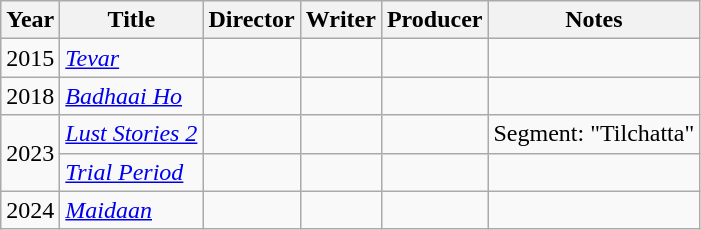<table class="wikitable">
<tr>
<th>Year</th>
<th>Title</th>
<th>Director</th>
<th>Writer</th>
<th>Producer</th>
<th>Notes</th>
</tr>
<tr>
<td>2015</td>
<td><em><a href='#'>Tevar</a></em></td>
<td></td>
<td></td>
<td></td>
<td></td>
</tr>
<tr>
<td>2018</td>
<td><em><a href='#'>Badhaai Ho</a></em></td>
<td></td>
<td></td>
<td></td>
<td></td>
</tr>
<tr>
<td rowspan=2>2023</td>
<td><em><a href='#'>Lust Stories 2</a></em></td>
<td></td>
<td></td>
<td></td>
<td>Segment: "Tilchatta"</td>
</tr>
<tr>
<td><em><a href='#'>Trial Period</a></em></td>
<td></td>
<td></td>
<td></td>
<td></td>
</tr>
<tr>
<td>2024</td>
<td><em><a href='#'>Maidaan</a></em></td>
<td></td>
<td></td>
<td></td>
<td></td>
</tr>
</table>
